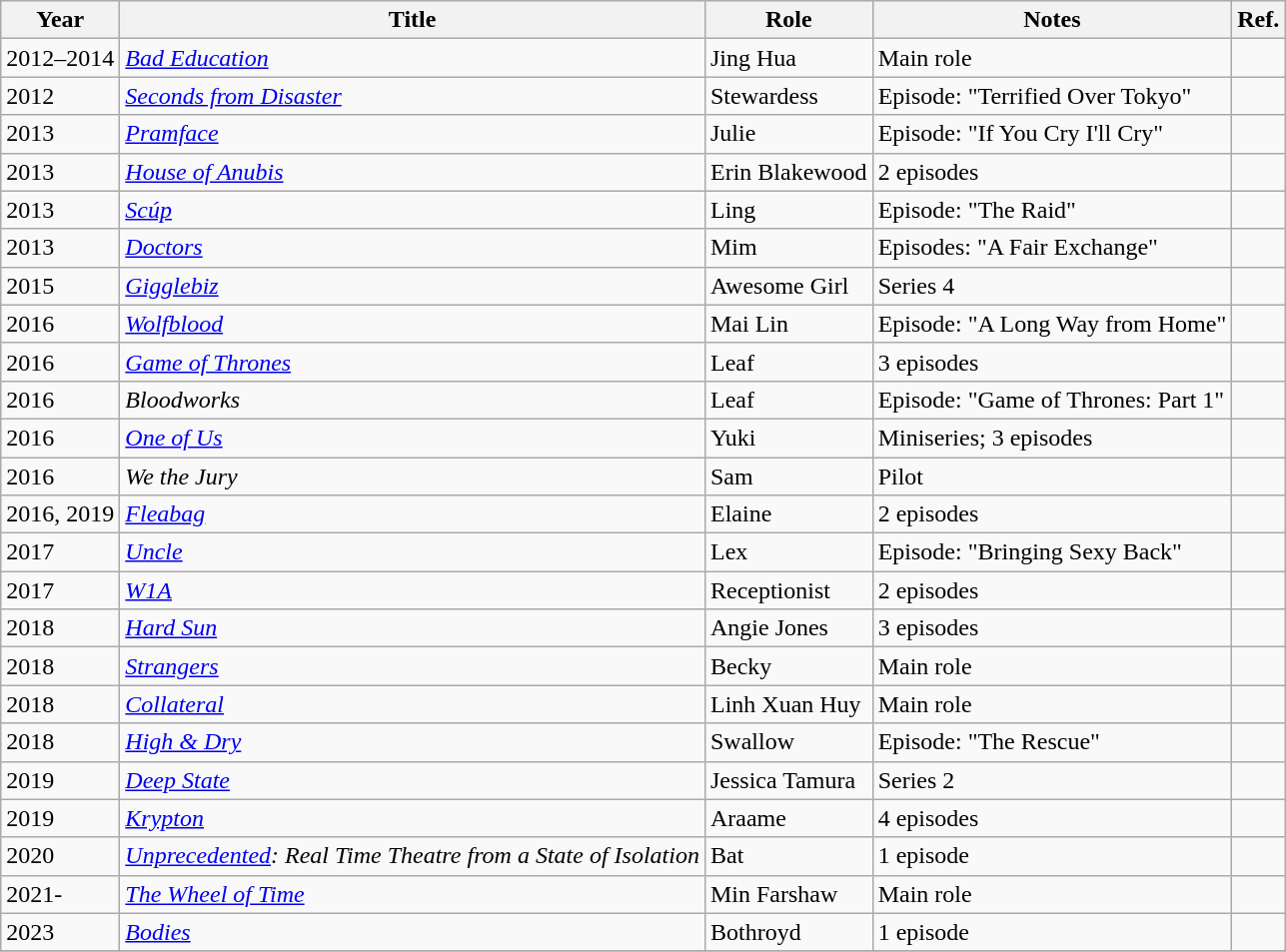<table class="wikitable plainrowheaders sortable">
<tr>
<th scope="col">Year</th>
<th scope="col">Title</th>
<th scope="col">Role</th>
<th scope="col" class="unsortable">Notes</th>
<th>Ref.</th>
</tr>
<tr>
<td>2012–2014</td>
<td><em><a href='#'>Bad Education</a></em></td>
<td>Jing Hua</td>
<td>Main role</td>
<td></td>
</tr>
<tr>
<td>2012</td>
<td><em><a href='#'>Seconds from Disaster</a></em></td>
<td>Stewardess</td>
<td>Episode: "Terrified Over Tokyo"</td>
<td></td>
</tr>
<tr>
<td>2013</td>
<td><em><a href='#'>Pramface</a></em></td>
<td>Julie</td>
<td>Episode: "If You Cry I'll Cry"</td>
<td></td>
</tr>
<tr>
<td>2013</td>
<td><em><a href='#'>House of Anubis</a></em></td>
<td>Erin Blakewood</td>
<td>2 episodes</td>
<td></td>
</tr>
<tr>
<td>2013</td>
<td><em><a href='#'>Scúp</a></em></td>
<td>Ling</td>
<td>Episode: "The Raid"</td>
<td></td>
</tr>
<tr>
<td>2013</td>
<td><em><a href='#'>Doctors</a></em></td>
<td>Mim</td>
<td>Episodes: "A Fair Exchange"</td>
<td></td>
</tr>
<tr>
<td>2015</td>
<td><em><a href='#'>Gigglebiz</a></em></td>
<td>Awesome Girl</td>
<td>Series 4</td>
<td></td>
</tr>
<tr>
<td>2016</td>
<td><em><a href='#'>Wolfblood</a></em></td>
<td>Mai Lin</td>
<td>Episode: "A Long Way from Home"</td>
<td></td>
</tr>
<tr>
<td>2016</td>
<td><em><a href='#'>Game of Thrones</a></em></td>
<td>Leaf</td>
<td>3 episodes</td>
<td></td>
</tr>
<tr>
<td>2016</td>
<td><em>Bloodworks</em></td>
<td>Leaf</td>
<td>Episode: "Game of Thrones: Part 1"</td>
<td></td>
</tr>
<tr>
<td>2016</td>
<td><em><a href='#'>One of Us</a></em></td>
<td>Yuki</td>
<td>Miniseries; 3 episodes</td>
<td></td>
</tr>
<tr>
<td>2016</td>
<td><em>We the Jury</em></td>
<td>Sam</td>
<td>Pilot</td>
<td></td>
</tr>
<tr>
<td>2016, 2019</td>
<td><em><a href='#'>Fleabag</a></em></td>
<td>Elaine</td>
<td>2 episodes</td>
<td></td>
</tr>
<tr>
<td>2017</td>
<td><em><a href='#'>Uncle</a></em></td>
<td>Lex</td>
<td>Episode: "Bringing Sexy Back"</td>
<td></td>
</tr>
<tr>
<td>2017</td>
<td><em><a href='#'>W1A</a></em></td>
<td>Receptionist</td>
<td>2 episodes</td>
<td></td>
</tr>
<tr>
<td>2018</td>
<td><em><a href='#'>Hard Sun</a></em></td>
<td>Angie Jones</td>
<td>3 episodes</td>
<td></td>
</tr>
<tr>
<td>2018</td>
<td><em><a href='#'>Strangers</a></em></td>
<td>Becky</td>
<td>Main role</td>
<td></td>
</tr>
<tr>
<td>2018</td>
<td><em><a href='#'>Collateral</a></em></td>
<td>Linh Xuan Huy</td>
<td>Main role</td>
<td></td>
</tr>
<tr>
<td>2018</td>
<td><em><a href='#'>High & Dry</a></em></td>
<td>Swallow</td>
<td>Episode: "The Rescue"</td>
<td></td>
</tr>
<tr>
<td>2019</td>
<td><em><a href='#'>Deep State</a></em></td>
<td>Jessica Tamura</td>
<td>Series 2</td>
<td></td>
</tr>
<tr>
<td>2019</td>
<td><em><a href='#'>Krypton</a></em></td>
<td>Araame</td>
<td>4 episodes</td>
<td></td>
</tr>
<tr>
<td>2020</td>
<td><em><a href='#'>Unprecedented</a>: Real Time Theatre from a State of Isolation</em></td>
<td>Bat</td>
<td>1 episode</td>
<td></td>
</tr>
<tr>
<td>2021-</td>
<td><em><a href='#'>The Wheel of Time</a></em></td>
<td>Min Farshaw</td>
<td>Main role</td>
<td></td>
</tr>
<tr>
<td>2023</td>
<td><em><a href='#'>Bodies</a></em></td>
<td>Bothroyd</td>
<td>1 episode</td>
<td></td>
</tr>
<tr>
</tr>
</table>
